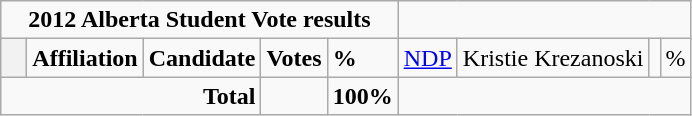<table class="wikitable">
<tr>
<td colspan="5" align=center><strong>2012 Alberta Student Vote results</strong></td>
</tr>
<tr>
<th style="width: 10px;"></th>
<td><strong>Affiliation</strong></td>
<td><strong>Candidate</strong></td>
<td><strong>Votes</strong></td>
<td><strong>%</strong><br>


</td>
<td><a href='#'>NDP</a></td>
<td>Kristie Krezanoski</td>
<td></td>
<td>%</td>
</tr>
<tr>
<td colspan="3" align="right"><strong>Total</strong></td>
<td></td>
<td><strong>100%</strong></td>
</tr>
</table>
